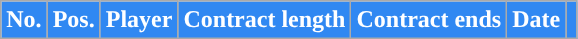<table class= "wikitable plainrowheaders sortable">
<tr>
<th style="background:#3088f2; color:#ffffff; ">No.</th>
<th style="background:#3088f2; color:#ffffff; ">Pos.</th>
<th style="background:#3088f2; color:#ffffff; ">Player</th>
<th style="background:#3088f2; color:#ffffff; ">Contract length</th>
<th style="background:#3088f2; color:#ffffff; ">Contract ends</th>
<th style="background:#3088f2; color:#ffffff; ">Date</th>
<th style="background:#3088f2; color:#ffffff; "></th>
</tr>
</table>
